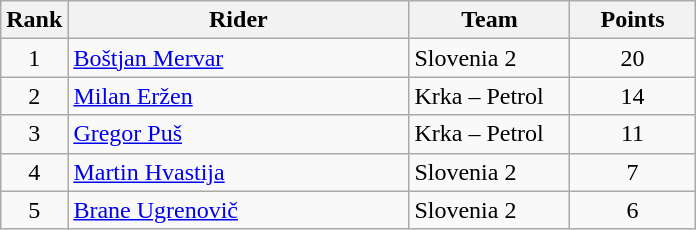<table class="wikitable">
<tr>
<th>Rank</th>
<th>Rider</th>
<th>Team</th>
<th>Points</th>
</tr>
<tr>
<td align=center>1</td>
<td width=220> <a href='#'>Boštjan Mervar</a> </td>
<td width=100>Slovenia 2</td>
<td align=center width=76>20</td>
</tr>
<tr>
<td align=center>2</td>
<td> <a href='#'>Milan Eržen</a></td>
<td>Krka – Petrol</td>
<td align=center>14</td>
</tr>
<tr>
<td align=center>3</td>
<td> <a href='#'>Gregor Puš</a></td>
<td>Krka – Petrol</td>
<td align=center>11</td>
</tr>
<tr>
<td align=center>4</td>
<td> <a href='#'>Martin Hvastija</a></td>
<td>Slovenia 2</td>
<td align=center>7</td>
</tr>
<tr>
<td align=center>5</td>
<td> <a href='#'>Brane Ugrenovič</a></td>
<td>Slovenia 2</td>
<td align=center>6</td>
</tr>
</table>
